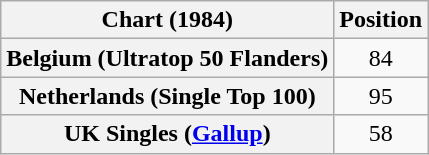<table class="wikitable sortable plainrowheaders" style="text-align:center">
<tr>
<th scope="col">Chart (1984)</th>
<th scope="col">Position</th>
</tr>
<tr>
<th scope="row">Belgium (Ultratop 50 Flanders)</th>
<td>84</td>
</tr>
<tr>
<th scope="row">Netherlands (Single Top 100)</th>
<td>95</td>
</tr>
<tr>
<th scope="row">UK Singles (<a href='#'>Gallup</a>)</th>
<td>58</td>
</tr>
</table>
